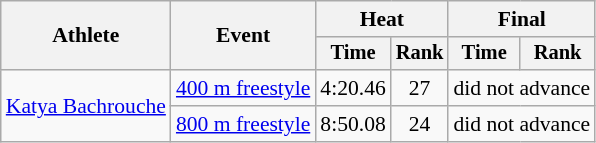<table class=wikitable style="font-size:90%">
<tr>
<th rowspan=2>Athlete</th>
<th rowspan=2>Event</th>
<th colspan="2">Heat</th>
<th colspan="2">Final</th>
</tr>
<tr style="font-size:95%">
<th>Time</th>
<th>Rank</th>
<th>Time</th>
<th>Rank</th>
</tr>
<tr align=center>
<td align=left rowspan=2><a href='#'>Katya Bachrouche</a></td>
<td align=left><a href='#'>400 m freestyle</a></td>
<td>4:20.46</td>
<td>27</td>
<td colspan=2>did not advance</td>
</tr>
<tr align=center>
<td align=left><a href='#'>800 m freestyle</a></td>
<td>8:50.08</td>
<td>24</td>
<td colspan=2>did not advance</td>
</tr>
</table>
